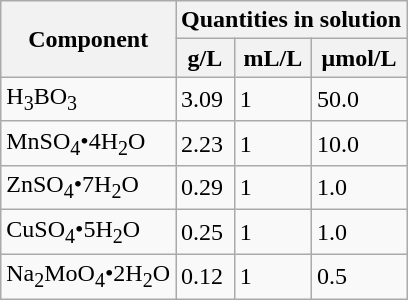<table class="wikitable">
<tr>
<th rowspan=2>Component</th>
<th colspan=3>Quantities in solution</th>
</tr>
<tr>
<th>g/L</th>
<th>mL/L</th>
<th>μmol/L</th>
</tr>
<tr>
<td>H<sub>3</sub>BO<sub>3</sub></td>
<td>3.09</td>
<td>1</td>
<td>50.0</td>
</tr>
<tr>
<td>MnSO<sub>4</sub>•4H<sub>2</sub>O</td>
<td>2.23</td>
<td>1</td>
<td>10.0</td>
</tr>
<tr>
<td>ZnSO<sub>4</sub>•7H<sub>2</sub>O</td>
<td>0.29</td>
<td>1</td>
<td>1.0</td>
</tr>
<tr>
<td>CuSO<sub>4</sub>•5H<sub>2</sub>O</td>
<td>0.25</td>
<td>1</td>
<td>1.0</td>
</tr>
<tr>
<td>Na<sub>2</sub>MoO<sub>4</sub>•2H<sub>2</sub>O</td>
<td>0.12</td>
<td>1</td>
<td>0.5</td>
</tr>
</table>
